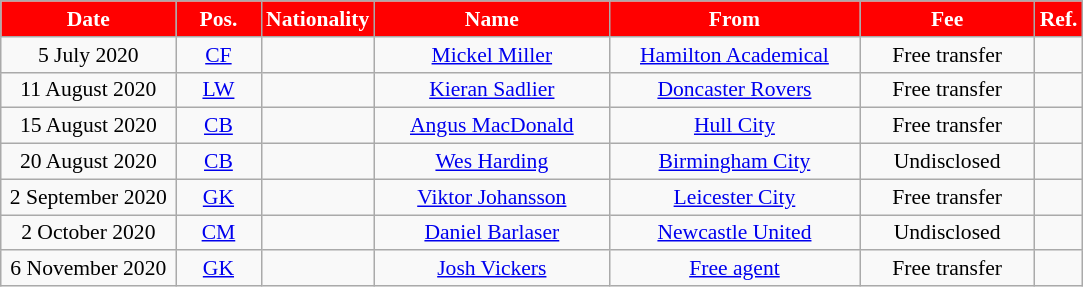<table class="wikitable"  style="text-align:center; font-size:90%; ">
<tr>
<th style="background:#FF0000; color:white; width:110px;">Date</th>
<th style="background:#FF0000; color:white; width:50px;">Pos.</th>
<th style="background:#FF0000; color:white; width:50px;">Nationality</th>
<th style="background:#FF0000; color:white; width:150px;">Name</th>
<th style="background:#FF0000; color:white; width:160px;">From</th>
<th style="background:#FF0000; color:white; width:110px;">Fee</th>
<th style="background:#FF0000; color:white; width:25px;">Ref.</th>
</tr>
<tr>
<td>5 July 2020</td>
<td><a href='#'>CF</a></td>
<td></td>
<td><a href='#'>Mickel Miller</a></td>
<td> <a href='#'>Hamilton Academical</a></td>
<td>Free transfer</td>
<td></td>
</tr>
<tr>
<td>11 August 2020</td>
<td><a href='#'>LW</a></td>
<td></td>
<td><a href='#'>Kieran Sadlier</a></td>
<td> <a href='#'>Doncaster Rovers</a></td>
<td>Free transfer</td>
<td></td>
</tr>
<tr>
<td>15 August 2020</td>
<td><a href='#'>CB</a></td>
<td></td>
<td><a href='#'>Angus MacDonald</a></td>
<td> <a href='#'>Hull City</a></td>
<td>Free transfer</td>
<td></td>
</tr>
<tr>
<td>20 August 2020</td>
<td><a href='#'>CB</a></td>
<td></td>
<td><a href='#'>Wes Harding</a></td>
<td> <a href='#'>Birmingham City</a></td>
<td>Undisclosed</td>
<td></td>
</tr>
<tr>
<td>2 September 2020</td>
<td><a href='#'>GK</a></td>
<td></td>
<td><a href='#'>Viktor Johansson</a></td>
<td> <a href='#'>Leicester City</a></td>
<td>Free transfer</td>
<td></td>
</tr>
<tr>
<td>2 October 2020</td>
<td><a href='#'>CM</a></td>
<td></td>
<td><a href='#'>Daniel Barlaser</a></td>
<td> <a href='#'>Newcastle United</a></td>
<td>Undisclosed</td>
<td></td>
</tr>
<tr>
<td>6 November 2020</td>
<td><a href='#'>GK</a></td>
<td></td>
<td><a href='#'>Josh Vickers</a></td>
<td><a href='#'>Free agent</a></td>
<td>Free transfer</td>
<td></td>
</tr>
</table>
